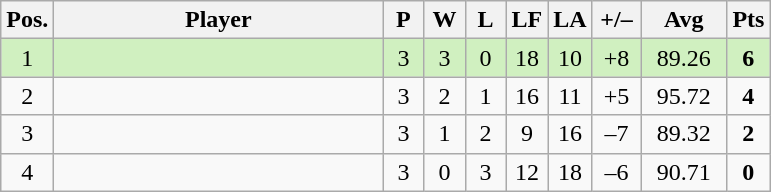<table class="wikitable" style="text-align:center; margin: 1em auto 1em auto, align:left">
<tr>
<th width=20>Pos.</th>
<th width=212>Player</th>
<th width=20>P</th>
<th width=20>W</th>
<th width=20>L</th>
<th width=20>LF</th>
<th width=20>LA</th>
<th width=25>+/–</th>
<th width=50>Avg</th>
<th width=20>Pts</th>
</tr>
<tr style="background:#D0F0C0;">
<td>1</td>
<td align=left></td>
<td>3</td>
<td>3</td>
<td>0</td>
<td>18</td>
<td>10</td>
<td>+8</td>
<td>89.26</td>
<td><strong>6</strong></td>
</tr>
<tr style=>
<td>2</td>
<td align=left></td>
<td>3</td>
<td>2</td>
<td>1</td>
<td>16</td>
<td>11</td>
<td>+5</td>
<td>95.72</td>
<td><strong>4</strong></td>
</tr>
<tr style=>
<td>3</td>
<td align=left></td>
<td>3</td>
<td>1</td>
<td>2</td>
<td>9</td>
<td>16</td>
<td>–7</td>
<td>89.32</td>
<td><strong>2</strong></td>
</tr>
<tr style=>
<td>4</td>
<td align=left></td>
<td>3</td>
<td>0</td>
<td>3</td>
<td>12</td>
<td>18</td>
<td>–6</td>
<td>90.71</td>
<td><strong>0</strong></td>
</tr>
</table>
